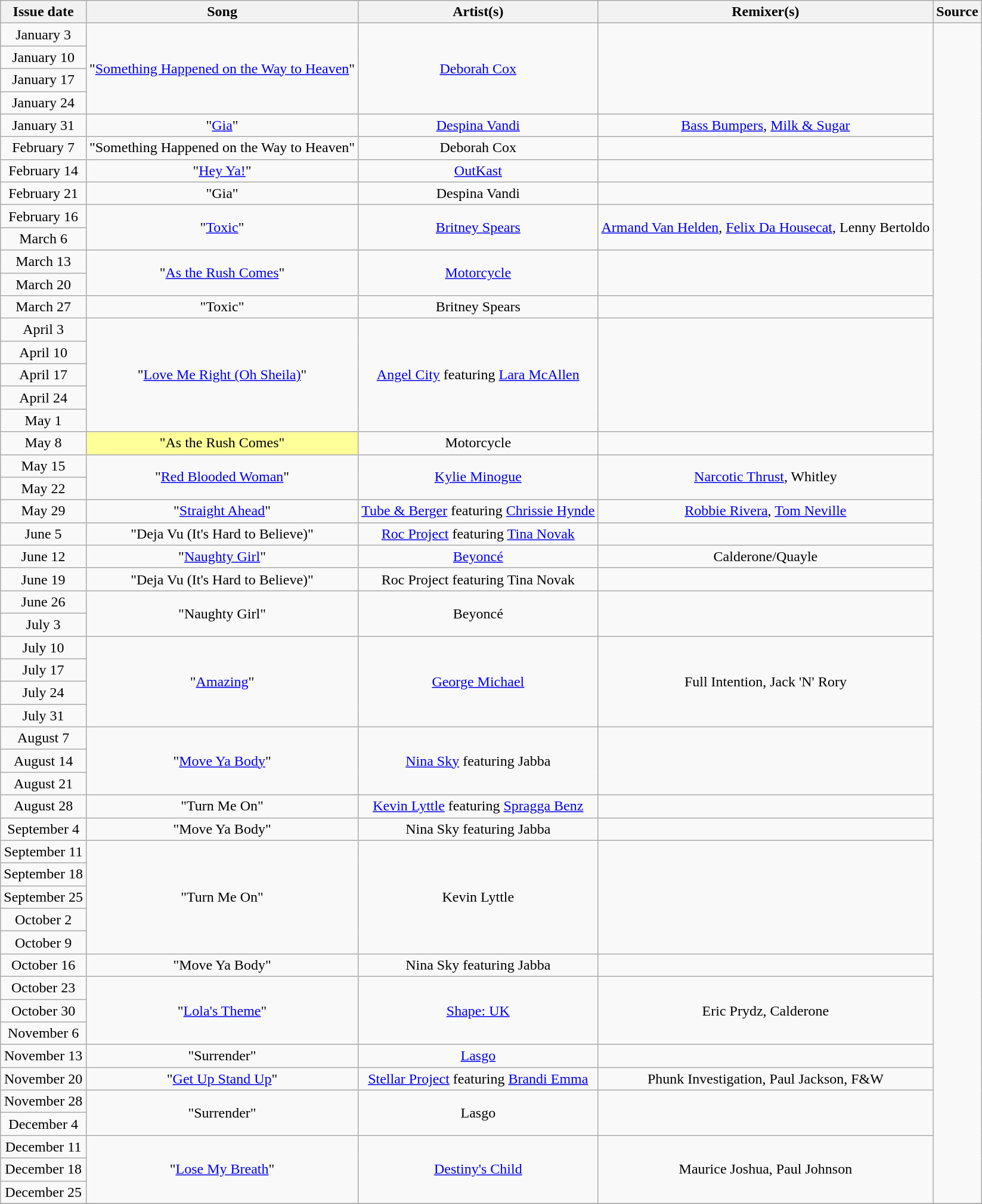<table class="wikitable" style="text-align: center;">
<tr>
<th>Issue date</th>
<th>Song</th>
<th>Artist(s)</th>
<th>Remixer(s)</th>
<th>Source</th>
</tr>
<tr>
<td>January 3</td>
<td rowspan="4">"<a href='#'>Something Happened on the Way to Heaven</a>"</td>
<td rowspan="4"><a href='#'>Deborah Cox</a></td>
<td rowspan="4"></td>
<td rowspan="52"></td>
</tr>
<tr>
<td>January 10</td>
</tr>
<tr>
<td>January 17</td>
</tr>
<tr>
<td>January 24</td>
</tr>
<tr>
<td>January 31</td>
<td>"<a href='#'>Gia</a>"</td>
<td><a href='#'>Despina Vandi</a></td>
<td><a href='#'>Bass Bumpers</a>, <a href='#'>Milk & Sugar</a></td>
</tr>
<tr>
<td>February 7</td>
<td>"Something Happened on the Way to Heaven"</td>
<td>Deborah Cox</td>
<td></td>
</tr>
<tr>
<td>February 14</td>
<td>"<a href='#'>Hey Ya!</a>"</td>
<td><a href='#'>OutKast</a></td>
<td></td>
</tr>
<tr>
<td>February 21</td>
<td>"Gia"</td>
<td>Despina Vandi</td>
<td></td>
</tr>
<tr>
<td>February 16</td>
<td rowspan="2">"<a href='#'>Toxic</a>"</td>
<td rowspan="2"><a href='#'>Britney Spears</a></td>
<td rowspan="2"><a href='#'>Armand Van Helden</a>, <a href='#'>Felix Da Housecat</a>, Lenny Bertoldo</td>
</tr>
<tr>
<td>March 6</td>
</tr>
<tr>
<td>March 13</td>
<td rowspan="2">"<a href='#'>As the Rush Comes</a>"</td>
<td rowspan="2"><a href='#'>Motorcycle</a></td>
<td rowspan="2"></td>
</tr>
<tr>
<td>March 20</td>
</tr>
<tr>
<td>March 27</td>
<td>"Toxic"</td>
<td>Britney Spears</td>
<td></td>
</tr>
<tr>
<td>April 3</td>
<td rowspan="5">"<a href='#'>Love Me Right (Oh Sheila)</a>"</td>
<td rowspan="5"><a href='#'>Angel City</a> featuring <a href='#'>Lara McAllen</a></td>
<td rowspan="5"></td>
</tr>
<tr>
<td>April 10</td>
</tr>
<tr>
<td>April 17</td>
</tr>
<tr>
<td>April 24</td>
</tr>
<tr>
<td>May 1</td>
</tr>
<tr>
<td>May 8</td>
<td bgcolor=#FFFF99> "As the Rush Comes"</td>
<td>Motorcycle</td>
<td></td>
</tr>
<tr>
<td>May 15</td>
<td rowspan="2">"<a href='#'>Red Blooded Woman</a>"</td>
<td rowspan="2"><a href='#'>Kylie Minogue</a></td>
<td rowspan="2"><a href='#'>Narcotic Thrust</a>, Whitley</td>
</tr>
<tr>
<td>May 22</td>
</tr>
<tr>
<td>May 29</td>
<td>"<a href='#'>Straight Ahead</a>"</td>
<td><a href='#'>Tube & Berger</a> featuring <a href='#'>Chrissie Hynde</a></td>
<td><a href='#'>Robbie Rivera</a>, <a href='#'>Tom Neville</a></td>
</tr>
<tr>
<td>June 5</td>
<td>"Deja Vu (It's Hard to Believe)"</td>
<td><a href='#'>Roc Project</a> featuring <a href='#'>Tina Novak</a></td>
<td></td>
</tr>
<tr>
<td>June 12</td>
<td>"<a href='#'>Naughty Girl</a>"</td>
<td><a href='#'>Beyoncé</a></td>
<td>Calderone/Quayle</td>
</tr>
<tr>
<td>June 19</td>
<td>"Deja Vu (It's Hard to Believe)"</td>
<td>Roc Project featuring Tina Novak</td>
<td></td>
</tr>
<tr>
<td>June 26</td>
<td rowspan="2">"Naughty Girl"</td>
<td rowspan="2">Beyoncé</td>
<td rowspan="2"></td>
</tr>
<tr>
<td>July 3</td>
</tr>
<tr>
<td>July 10</td>
<td rowspan="4">"<a href='#'>Amazing</a>"</td>
<td rowspan="4"><a href='#'>George Michael</a></td>
<td rowspan="4">Full Intention, Jack 'N' Rory</td>
</tr>
<tr>
<td>July 17</td>
</tr>
<tr>
<td>July 24</td>
</tr>
<tr>
<td>July 31</td>
</tr>
<tr>
<td>August 7</td>
<td rowspan="3">"<a href='#'>Move Ya Body</a>"</td>
<td rowspan="3"><a href='#'>Nina Sky</a> featuring Jabba</td>
<td rowspan="3"></td>
</tr>
<tr>
<td>August 14</td>
</tr>
<tr>
<td>August 21</td>
</tr>
<tr>
<td>August 28</td>
<td>"Turn Me On"</td>
<td><a href='#'>Kevin Lyttle</a> featuring <a href='#'>Spragga Benz</a></td>
<td></td>
</tr>
<tr>
<td>September 4</td>
<td rowspan=1>"Move Ya Body"</td>
<td rowspan=1>Nina Sky featuring Jabba</td>
<td rowspan=1></td>
</tr>
<tr>
<td>September 11</td>
<td rowspan="5">"Turn Me On"</td>
<td rowspan="5">Kevin Lyttle</td>
<td rowspan="5"></td>
</tr>
<tr>
<td>September 18</td>
</tr>
<tr>
<td>September 25</td>
</tr>
<tr>
<td>October 2</td>
</tr>
<tr>
<td>October 9</td>
</tr>
<tr>
<td>October 16</td>
<td>"Move Ya Body"</td>
<td>Nina Sky featuring Jabba</td>
<td></td>
</tr>
<tr>
<td>October 23</td>
<td rowspan="3">"<a href='#'>Lola's Theme</a>"</td>
<td rowspan="3"><a href='#'>Shape: UK</a></td>
<td rowspan="3">Eric Prydz, Calderone</td>
</tr>
<tr>
<td>October 30</td>
</tr>
<tr>
<td>November 6</td>
</tr>
<tr>
<td>November 13</td>
<td>"Surrender"</td>
<td><a href='#'>Lasgo</a></td>
<td></td>
</tr>
<tr>
<td>November 20</td>
<td>"<a href='#'>Get Up Stand Up</a>"</td>
<td><a href='#'>Stellar Project</a> featuring <a href='#'>Brandi Emma</a></td>
<td>Phunk Investigation, Paul Jackson, F&W</td>
</tr>
<tr>
<td>November 28</td>
<td rowspan="2">"Surrender"</td>
<td rowspan="2">Lasgo</td>
<td rowspan="2"></td>
</tr>
<tr>
<td>December 4</td>
</tr>
<tr>
<td>December 11</td>
<td rowspan="3">"<a href='#'>Lose My Breath</a>"</td>
<td rowspan="3"><a href='#'>Destiny's Child</a></td>
<td rowspan="3">Maurice Joshua, Paul Johnson</td>
</tr>
<tr>
<td>December 18</td>
</tr>
<tr>
<td>December 25</td>
</tr>
<tr>
</tr>
</table>
